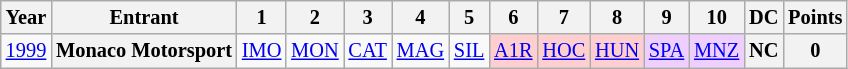<table class="wikitable" style="text-align:center; font-size:85%">
<tr>
<th>Year</th>
<th>Entrant</th>
<th>1</th>
<th>2</th>
<th>3</th>
<th>4</th>
<th>5</th>
<th>6</th>
<th>7</th>
<th>8</th>
<th>9</th>
<th>10</th>
<th>DC</th>
<th>Points</th>
</tr>
<tr>
<td><a href='#'>1999</a></td>
<th nowrap>Monaco Motorsport</th>
<td><a href='#'>IMO</a></td>
<td><a href='#'>MON</a></td>
<td><a href='#'>CAT</a></td>
<td><a href='#'>MAG</a></td>
<td><a href='#'>SIL</a></td>
<td style="background:#FFCFCF;"><a href='#'>A1R</a><br></td>
<td style="background:#FFCFCF;"><a href='#'>HOC</a><br></td>
<td style="background:#FFCFCF;"><a href='#'>HUN</a><br></td>
<td style="background:#EFCFFF;"><a href='#'>SPA</a><br></td>
<td style="background:#EFCFFF;"><a href='#'>MNZ</a><br></td>
<th>NC</th>
<th>0</th>
</tr>
</table>
